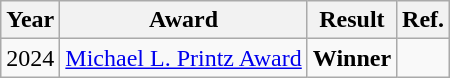<table class="wikitable sortable mw-collapsible">
<tr>
<th>Year</th>
<th>Award</th>
<th>Result</th>
<th>Ref.</th>
</tr>
<tr>
<td>2024</td>
<td><a href='#'>Michael L. Printz Award</a></td>
<td><strong>Winner</strong></td>
<td></td>
</tr>
</table>
